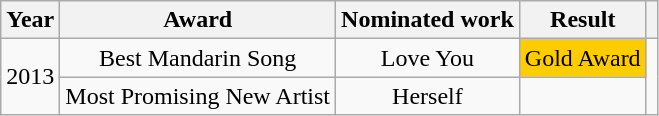<table class="wikitable">
<tr>
<th>Year</th>
<th>Award</th>
<th>Nominated work</th>
<th>Result</th>
<th class="unsortable"></th>
</tr>
<tr align="center">
<td rowspan="2">2013</td>
<td>Best Mandarin Song</td>
<td>Love You</td>
<td style="background:#fc0;"><div>Gold Award</div></td>
<td rowspan="2"></td>
</tr>
<tr align="center">
<td>Most Promising New Artist</td>
<td>Herself</td>
<td></td>
</tr>
</table>
